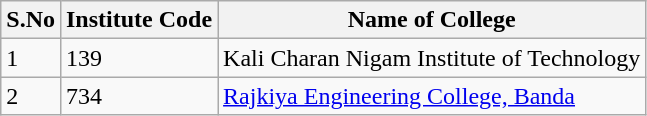<table class="wikitable sortable">
<tr>
<th>S.No</th>
<th>Institute Code</th>
<th>Name of College</th>
</tr>
<tr>
<td>1</td>
<td>139</td>
<td>Kali Charan Nigam Institute of Technology</td>
</tr>
<tr>
<td>2</td>
<td>734</td>
<td><a href='#'>Rajkiya Engineering College, Banda</a></td>
</tr>
</table>
